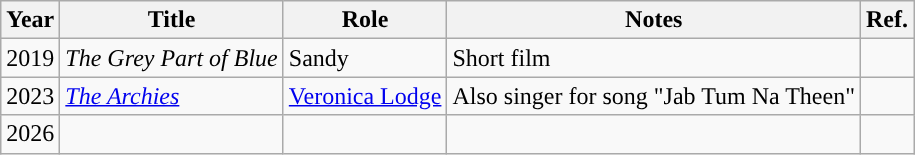<table class="wikitable">
<tr>
<th scope="col">Year</th>
<th scope="col">Title</th>
<th scope="col">Role</th>
<th class="unsortable" scope="col">Notes</th>
<th class="unsortable" scope="col">Ref.</th>
</tr>
<tr>
<td>2019</td>
<td><em>The Grey Part of Blue</em></td>
<td>Sandy</td>
<td>Short film</td>
<td></td>
</tr>
<tr>
<td>2023</td>
<td><em><a href='#'>The Archies</a></em></td>
<td><a href='#'>Veronica Lodge</a></td>
<td>Also singer for song "Jab Tum Na Theen"</td>
<td></td>
</tr>
<tr>
<td>2026</td>
<td></td>
<td></td>
<td></td>
<td style="text-align: center;"></td>
</tr>
</table>
